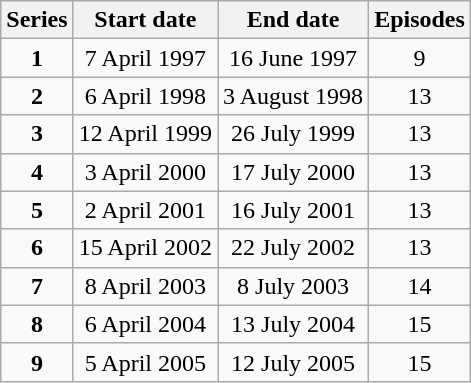<table class="wikitable" style="text-align:center;">
<tr>
<th>Series</th>
<th>Start date</th>
<th>End date</th>
<th>Episodes</th>
</tr>
<tr>
<td><strong>1</strong></td>
<td>7 April 1997</td>
<td>16 June 1997</td>
<td>9</td>
</tr>
<tr>
<td><strong>2</strong></td>
<td>6 April 1998</td>
<td>3 August 1998</td>
<td>13</td>
</tr>
<tr>
<td><strong>3</strong></td>
<td>12 April 1999</td>
<td>26 July 1999</td>
<td>13</td>
</tr>
<tr>
<td><strong>4</strong></td>
<td>3 April 2000</td>
<td>17 July 2000</td>
<td>13</td>
</tr>
<tr>
<td><strong>5</strong></td>
<td>2 April 2001</td>
<td>16 July 2001</td>
<td>13</td>
</tr>
<tr>
<td><strong>6</strong></td>
<td>15 April 2002</td>
<td>22 July 2002</td>
<td>13</td>
</tr>
<tr>
<td><strong>7</strong></td>
<td>8 April 2003</td>
<td>8 July 2003</td>
<td>14</td>
</tr>
<tr>
<td><strong>8</strong></td>
<td>6 April 2004</td>
<td>13 July 2004</td>
<td>15</td>
</tr>
<tr>
<td><strong>9</strong></td>
<td>5 April 2005</td>
<td>12 July 2005</td>
<td>15</td>
</tr>
</table>
